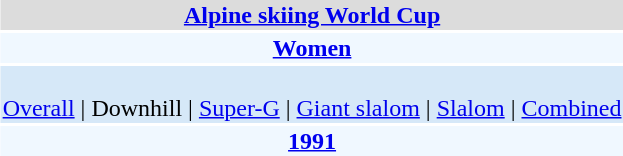<table align="right" class="toccolours" style="margin: 0 0 1em 1em;">
<tr>
<td colspan="2" align=center bgcolor=Gainsboro><strong><a href='#'>Alpine skiing World Cup</a></strong></td>
</tr>
<tr>
<td colspan="2" align=center bgcolor=AliceBlue><strong><a href='#'>Women</a></strong></td>
</tr>
<tr>
<td colspan="2" align=center bgcolor=D6E8F8><br><a href='#'>Overall</a> | 
Downhill | 
<a href='#'>Super-G</a> | 
<a href='#'>Giant slalom</a> | 
<a href='#'>Slalom</a> | 
<a href='#'>Combined</a></td>
</tr>
<tr>
<td colspan="2" align=center bgcolor=AliceBlue><strong><a href='#'>1991</a></strong></td>
</tr>
</table>
